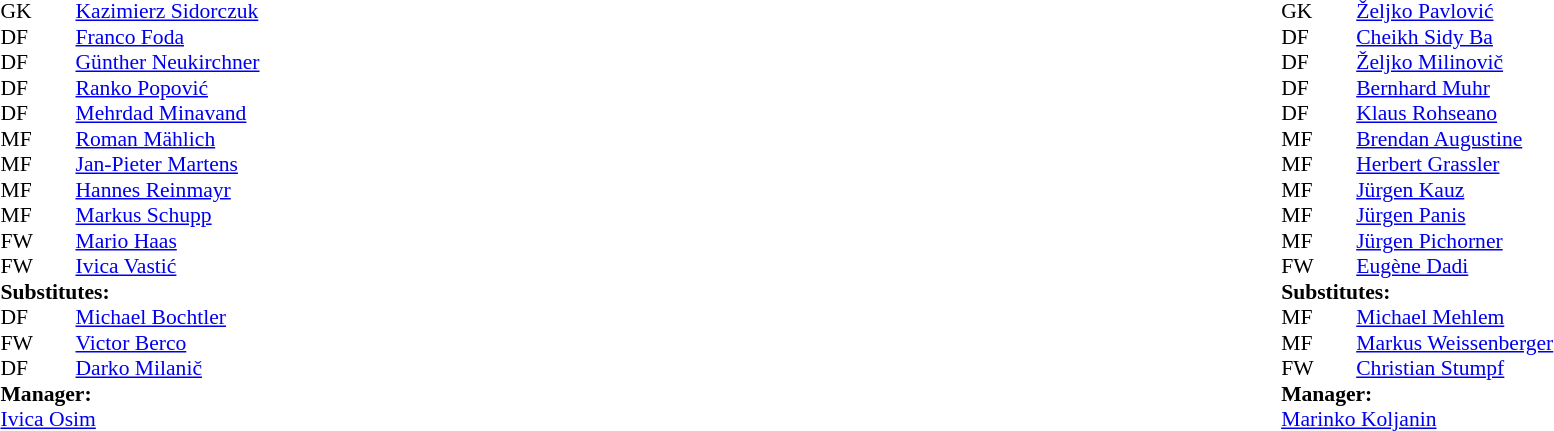<table style="width:100%;">
<tr>
<td style="vertical-align:top; width:50%;"><br><table style="font-size: 90%" cellspacing="0" cellpadding="0">
<tr>
<td colspan="4"></td>
</tr>
<tr>
<th width="25"></th>
<th width="25"></th>
</tr>
<tr>
<td>GK</td>
<td></td>
<td> <a href='#'>Kazimierz Sidorczuk</a></td>
</tr>
<tr>
<td>DF</td>
<td></td>
<td> <a href='#'>Franco Foda</a></td>
</tr>
<tr>
<td>DF</td>
<td></td>
<td> <a href='#'>Günther Neukirchner</a></td>
<td></td>
</tr>
<tr>
<td>DF</td>
<td></td>
<td> <a href='#'>Ranko Popović</a></td>
<td></td>
</tr>
<tr>
<td>DF</td>
<td></td>
<td> <a href='#'>Mehrdad Minavand</a></td>
<td></td>
<td></td>
</tr>
<tr>
<td>MF</td>
<td></td>
<td> <a href='#'>Roman Mählich</a></td>
</tr>
<tr>
<td>MF</td>
<td></td>
<td> <a href='#'>Jan-Pieter Martens</a></td>
<td></td>
<td></td>
</tr>
<tr>
<td>MF</td>
<td></td>
<td> <a href='#'>Hannes Reinmayr</a></td>
<td></td>
<td></td>
</tr>
<tr>
<td>MF</td>
<td></td>
<td> <a href='#'>Markus Schupp</a></td>
</tr>
<tr>
<td>FW</td>
<td></td>
<td> <a href='#'>Mario Haas</a></td>
</tr>
<tr>
<td>FW</td>
<td></td>
<td> <a href='#'>Ivica Vastić</a></td>
</tr>
<tr>
<td colspan=3><strong>Substitutes:</strong></td>
</tr>
<tr>
<td>DF</td>
<td></td>
<td> <a href='#'>Michael Bochtler</a></td>
<td></td>
<td></td>
</tr>
<tr>
<td>FW</td>
<td></td>
<td> <a href='#'>Victor Berco</a></td>
<td></td>
<td></td>
</tr>
<tr>
<td>DF</td>
<td></td>
<td> <a href='#'>Darko Milanič</a></td>
<td></td>
<td></td>
</tr>
<tr>
<td colspan=3><strong>Manager:</strong></td>
</tr>
<tr>
<td colspan=4> <a href='#'>Ivica Osim</a></td>
</tr>
</table>
</td>
<td style="vertical-align:top; width:50%;"><br><table cellspacing="0" cellpadding="0" style="font-size:90%; margin:auto;">
<tr>
<td colspan="4"></td>
</tr>
<tr>
<th width="25"></th>
<th width="25"></th>
</tr>
<tr>
<td>GK</td>
<td></td>
<td> <a href='#'>Željko Pavlović</a></td>
</tr>
<tr>
<td>DF</td>
<td></td>
<td> <a href='#'>Cheikh Sidy Ba</a></td>
<td></td>
<td></td>
</tr>
<tr>
<td>DF</td>
<td></td>
<td> <a href='#'>Željko Milinovič</a></td>
<td></td>
</tr>
<tr>
<td>DF</td>
<td></td>
<td> <a href='#'>Bernhard Muhr</a></td>
</tr>
<tr>
<td>DF</td>
<td></td>
<td> <a href='#'>Klaus Rohseano</a></td>
</tr>
<tr>
<td>MF</td>
<td></td>
<td> <a href='#'>Brendan Augustine</a></td>
<td></td>
<td></td>
</tr>
<tr>
<td>MF</td>
<td></td>
<td> <a href='#'>Herbert Grassler</a></td>
</tr>
<tr>
<td>MF</td>
<td></td>
<td> <a href='#'>Jürgen Kauz</a></td>
</tr>
<tr>
<td>MF</td>
<td></td>
<td> <a href='#'>Jürgen Panis</a></td>
</tr>
<tr>
<td>MF</td>
<td></td>
<td> <a href='#'>Jürgen Pichorner</a></td>
<td></td>
</tr>
<tr>
<td>FW</td>
<td></td>
<td> <a href='#'>Eugène Dadi</a></td>
<td></td>
<td></td>
</tr>
<tr>
<td colspan=3><strong>Substitutes:</strong></td>
</tr>
<tr>
<td>MF</td>
<td></td>
<td> <a href='#'>Michael Mehlem</a></td>
<td></td>
<td></td>
</tr>
<tr>
<td>MF</td>
<td></td>
<td> <a href='#'>Markus Weissenberger</a></td>
<td></td>
<td></td>
</tr>
<tr>
<td>FW</td>
<td></td>
<td> <a href='#'>Christian Stumpf</a></td>
<td></td>
<td></td>
</tr>
<tr>
<td colspan=3><strong>Manager:</strong></td>
</tr>
<tr>
<td colspan=3> <a href='#'>Marinko Koljanin</a></td>
</tr>
<tr>
</tr>
</table>
</td>
</tr>
</table>
